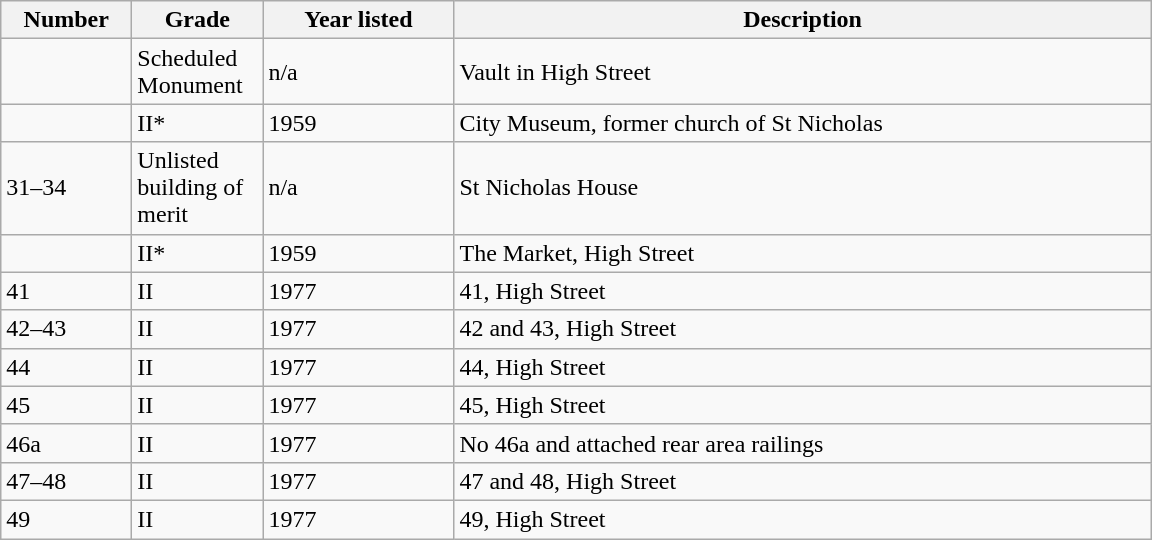<table class="wikitable sortable" style="width:768px">
<tr>
<th width="80px">Number</th>
<th width="80px">Grade</th>
<th width="120px">Year listed</th>
<th width="*">Description</th>
</tr>
<tr>
<td></td>
<td>Scheduled Monument</td>
<td>n/a</td>
<td>Vault in High Street</td>
</tr>
<tr>
<td></td>
<td>II*</td>
<td>1959</td>
<td>City Museum, former church of St Nicholas</td>
</tr>
<tr>
<td>31–34</td>
<td>Unlisted building of merit</td>
<td>n/a</td>
<td>St Nicholas House</td>
</tr>
<tr>
<td></td>
<td>II*</td>
<td>1959</td>
<td>The Market, High Street</td>
</tr>
<tr>
<td>41</td>
<td>II</td>
<td>1977</td>
<td>41, High Street</td>
</tr>
<tr>
<td>42–43</td>
<td>II</td>
<td>1977</td>
<td>42 and 43, High Street </td>
</tr>
<tr>
<td>44</td>
<td>II</td>
<td>1977</td>
<td>44, High Street </td>
</tr>
<tr>
<td>45</td>
<td>II</td>
<td>1977</td>
<td>45, High Street </td>
</tr>
<tr>
<td>46a</td>
<td>II</td>
<td>1977</td>
<td>No 46a and attached rear area railings</td>
</tr>
<tr>
<td>47–48</td>
<td>II</td>
<td>1977</td>
<td>47 and 48, High Street</td>
</tr>
<tr>
<td>49</td>
<td>II</td>
<td>1977</td>
<td>49, High Street</td>
</tr>
</table>
